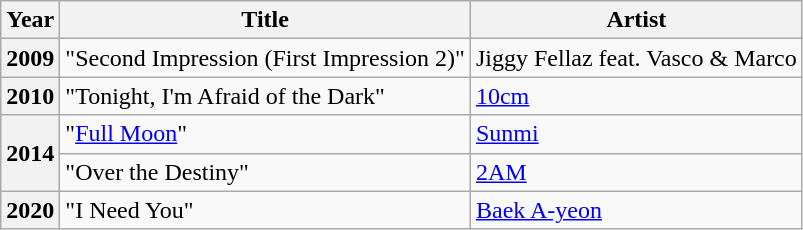<table class="wikitable plainrowheaders sortable">
<tr>
<th scope="col">Year</th>
<th scope="col">Title</th>
<th scope="col">Artist</th>
</tr>
<tr>
<th scope="row">2009</th>
<td>"Second Impression (First Impression 2)"</td>
<td>Jiggy Fellaz feat. Vasco & Marco</td>
</tr>
<tr>
<th scope="row">2010</th>
<td>"Tonight, I'm Afraid of the Dark"</td>
<td><a href='#'>10cm</a></td>
</tr>
<tr>
<th scope="row" rowspan="2">2014</th>
<td>"<a href='#'>Full Moon</a>"</td>
<td><a href='#'>Sunmi</a></td>
</tr>
<tr>
<td>"Over the Destiny"</td>
<td><a href='#'>2AM</a></td>
</tr>
<tr>
<th scope="row">2020</th>
<td>"I Need You"</td>
<td><a href='#'>Baek A-yeon</a></td>
</tr>
</table>
